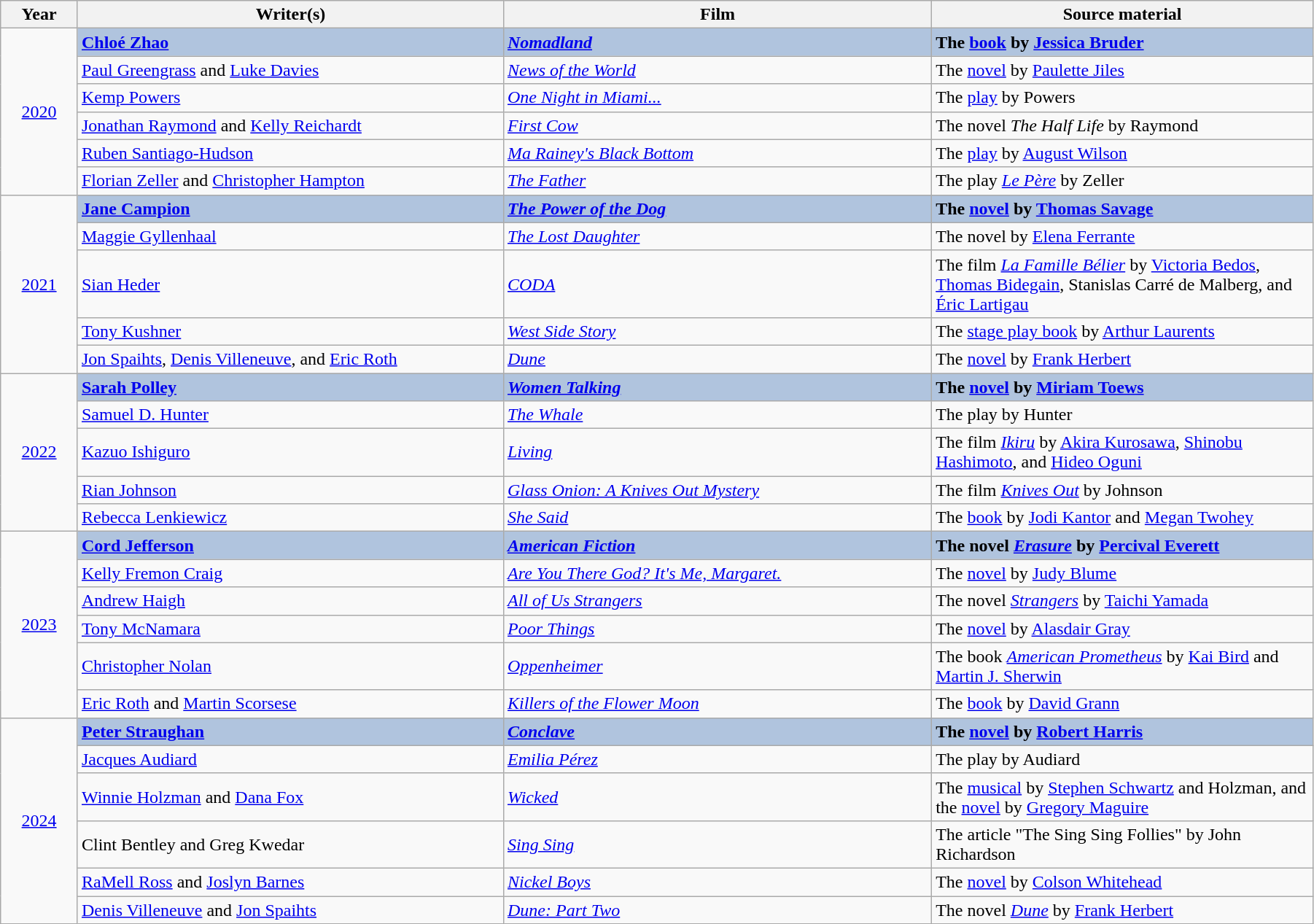<table class="wikitable" width="95%" cellpadding="5">
<tr>
<th width="70"><strong>Year</strong></th>
<th width="450"><strong>Writer(s)</strong></th>
<th width="450"><strong>Film</strong></th>
<th width="400"><strong>Source material</strong></th>
</tr>
<tr>
<td rowspan="6" style="text-align:center;"><a href='#'>2020</a> <br></td>
<td style="background:#B0C4DE;"><strong><a href='#'>Chloé Zhao</a></strong></td>
<td style="background:#B0C4DE;"><strong><em><a href='#'>Nomadland</a></em></strong></td>
<td style="background:#B0C4DE;"><strong>The <a href='#'>book</a> by <a href='#'>Jessica Bruder</a></strong></td>
</tr>
<tr>
<td><a href='#'>Paul Greengrass</a> and <a href='#'>Luke Davies</a></td>
<td><em><a href='#'>News of the World</a></em></td>
<td>The <a href='#'>novel</a> by <a href='#'>Paulette Jiles</a></td>
</tr>
<tr>
<td><a href='#'>Kemp Powers</a></td>
<td><em><a href='#'>One Night in Miami...</a></em></td>
<td>The <a href='#'>play</a> by Powers</td>
</tr>
<tr>
<td><a href='#'>Jonathan Raymond</a> and <a href='#'>Kelly Reichardt</a></td>
<td><em><a href='#'>First Cow</a></em></td>
<td>The novel <em>The Half Life</em> by Raymond</td>
</tr>
<tr>
<td><a href='#'>Ruben Santiago-Hudson</a></td>
<td><em><a href='#'>Ma Rainey's Black Bottom</a></em></td>
<td>The <a href='#'>play</a> by <a href='#'>August Wilson</a></td>
</tr>
<tr>
<td><a href='#'>Florian Zeller</a> and <a href='#'>Christopher Hampton</a></td>
<td><em><a href='#'>The Father</a></em></td>
<td>The play <em><a href='#'>Le Père</a></em> by Zeller</td>
</tr>
<tr>
<td rowspan="5" style="text-align:center;"><a href='#'>2021</a> <br></td>
<td style="background:#B0C4DE;"><strong><a href='#'>Jane Campion</a></strong></td>
<td style="background:#B0C4DE;"><strong><em><a href='#'>The Power of the Dog</a></em></strong></td>
<td style="background:#B0C4DE;"><strong> The <a href='#'>novel</a> by <a href='#'>Thomas Savage</a></strong></td>
</tr>
<tr>
<td><a href='#'>Maggie Gyllenhaal</a></td>
<td><em><a href='#'>The Lost Daughter</a></em></td>
<td>The novel by <a href='#'>Elena Ferrante</a></td>
</tr>
<tr>
<td><a href='#'>Sian Heder</a></td>
<td><em><a href='#'>CODA</a></em></td>
<td>The film <em><a href='#'>La Famille Bélier</a></em> by <a href='#'>Victoria Bedos</a>, <a href='#'>Thomas Bidegain</a>, Stanislas Carré de Malberg, and <a href='#'>Éric Lartigau</a></td>
</tr>
<tr>
<td><a href='#'>Tony Kushner</a></td>
<td><em><a href='#'>West Side Story</a></em></td>
<td>The <a href='#'>stage play book</a> by <a href='#'>Arthur Laurents</a></td>
</tr>
<tr>
<td><a href='#'>Jon Spaihts</a>, <a href='#'>Denis Villeneuve</a>, and <a href='#'>Eric Roth</a></td>
<td><em><a href='#'>Dune</a></em></td>
<td>The <a href='#'>novel</a> by <a href='#'>Frank Herbert</a></td>
</tr>
<tr>
<td rowspan="5" style="text-align:center;"><a href='#'>2022</a> <br></td>
<td style="background:#B0C4DE;"><strong><a href='#'>Sarah Polley</a></strong></td>
<td style="background:#B0C4DE;"><strong><em><a href='#'>Women Talking</a></em></strong></td>
<td style="background:#B0C4DE;"><strong> The <a href='#'>novel</a> by <a href='#'>Miriam Toews</a></strong></td>
</tr>
<tr>
<td><a href='#'>Samuel D. Hunter</a></td>
<td><em><a href='#'>The Whale</a></em></td>
<td>The play by Hunter</td>
</tr>
<tr>
<td><a href='#'>Kazuo Ishiguro</a></td>
<td><em><a href='#'>Living</a></em></td>
<td>The film <em><a href='#'>Ikiru</a></em> by <a href='#'>Akira Kurosawa</a>, <a href='#'>Shinobu Hashimoto</a>, and <a href='#'>Hideo Oguni</a></td>
</tr>
<tr>
<td><a href='#'>Rian Johnson</a></td>
<td><em><a href='#'>Glass Onion: A Knives Out Mystery</a></em></td>
<td>The film <em><a href='#'>Knives Out</a></em> by Johnson</td>
</tr>
<tr>
<td><a href='#'>Rebecca Lenkiewicz</a></td>
<td><em><a href='#'>She Said</a></em></td>
<td>The <a href='#'>book</a> by <a href='#'>Jodi Kantor</a> and <a href='#'>Megan Twohey</a></td>
</tr>
<tr>
<td rowspan="6" align="center"><a href='#'>2023</a> <br></td>
<td style="background:#B0C4DE;"><strong><a href='#'>Cord Jefferson</a></strong></td>
<td style="background:#B0C4DE;"><strong><em><a href='#'>American Fiction</a></em></strong></td>
<td style="background:#B0C4DE;"><strong>The novel <em><a href='#'>Erasure</a></em> by <a href='#'>Percival Everett</a></strong></td>
</tr>
<tr>
<td><a href='#'>Kelly Fremon Craig</a></td>
<td><em><a href='#'>Are You There God? It's Me, Margaret.</a></em></td>
<td>The <a href='#'>novel</a> by <a href='#'>Judy Blume</a></td>
</tr>
<tr>
<td><a href='#'>Andrew Haigh</a></td>
<td><em><a href='#'>All of Us Strangers</a></em></td>
<td>The novel <a href='#'><em>Strangers</em></a> by <a href='#'>Taichi Yamada</a></td>
</tr>
<tr>
<td><a href='#'>Tony McNamara</a></td>
<td><em><a href='#'>Poor Things</a></em></td>
<td>The <a href='#'>novel</a> by <a href='#'>Alasdair Gray</a></td>
</tr>
<tr>
<td><a href='#'>Christopher Nolan</a></td>
<td><em><a href='#'>Oppenheimer</a></em></td>
<td>The book <em><a href='#'>American Prometheus</a></em> by <a href='#'>Kai Bird</a> and <a href='#'>Martin J. Sherwin</a></td>
</tr>
<tr>
<td><a href='#'>Eric Roth</a> and <a href='#'>Martin Scorsese</a></td>
<td><em><a href='#'>Killers of the Flower Moon</a></em></td>
<td>The <a href='#'>book</a> by <a href='#'>David Grann</a></td>
</tr>
<tr>
<td rowspan="6" align="center"><a href='#'>2024</a><br></td>
<td style="background:#B0C4DE;"><strong><a href='#'>Peter Straughan</a></strong></td>
<td style="background:#B0C4DE;"><strong><em><a href='#'>Conclave</a></em></strong></td>
<td style="background:#B0C4DE;"><strong>The <a href='#'>novel</a> by <a href='#'>Robert Harris</a></strong></td>
</tr>
<tr>
<td><a href='#'>Jacques Audiard</a></td>
<td><em><a href='#'>Emilia Pérez</a></em></td>
<td>The play by Audiard</td>
</tr>
<tr>
<td><a href='#'>Winnie Holzman</a> and <a href='#'>Dana Fox</a></td>
<td><em><a href='#'>Wicked</a></em></td>
<td>The <a href='#'>musical</a> by <a href='#'>Stephen Schwartz</a> and Holzman, and the <a href='#'>novel</a> by <a href='#'>Gregory Maguire</a></td>
</tr>
<tr>
<td>Clint Bentley and Greg Kwedar</td>
<td><em><a href='#'>Sing Sing</a></em></td>
<td>The article "The Sing Sing Follies" by John Richardson</td>
</tr>
<tr>
<td><a href='#'>RaMell Ross</a> and <a href='#'>Joslyn Barnes</a></td>
<td><em><a href='#'>Nickel Boys</a></em></td>
<td>The <a href='#'>novel</a> by <a href='#'>Colson Whitehead</a></td>
</tr>
<tr>
<td><a href='#'>Denis Villeneuve</a> and <a href='#'>Jon Spaihts</a></td>
<td><em><a href='#'>Dune: Part Two</a></em></td>
<td>The novel <em><a href='#'>Dune</a></em> by <a href='#'>Frank Herbert</a></td>
</tr>
</table>
